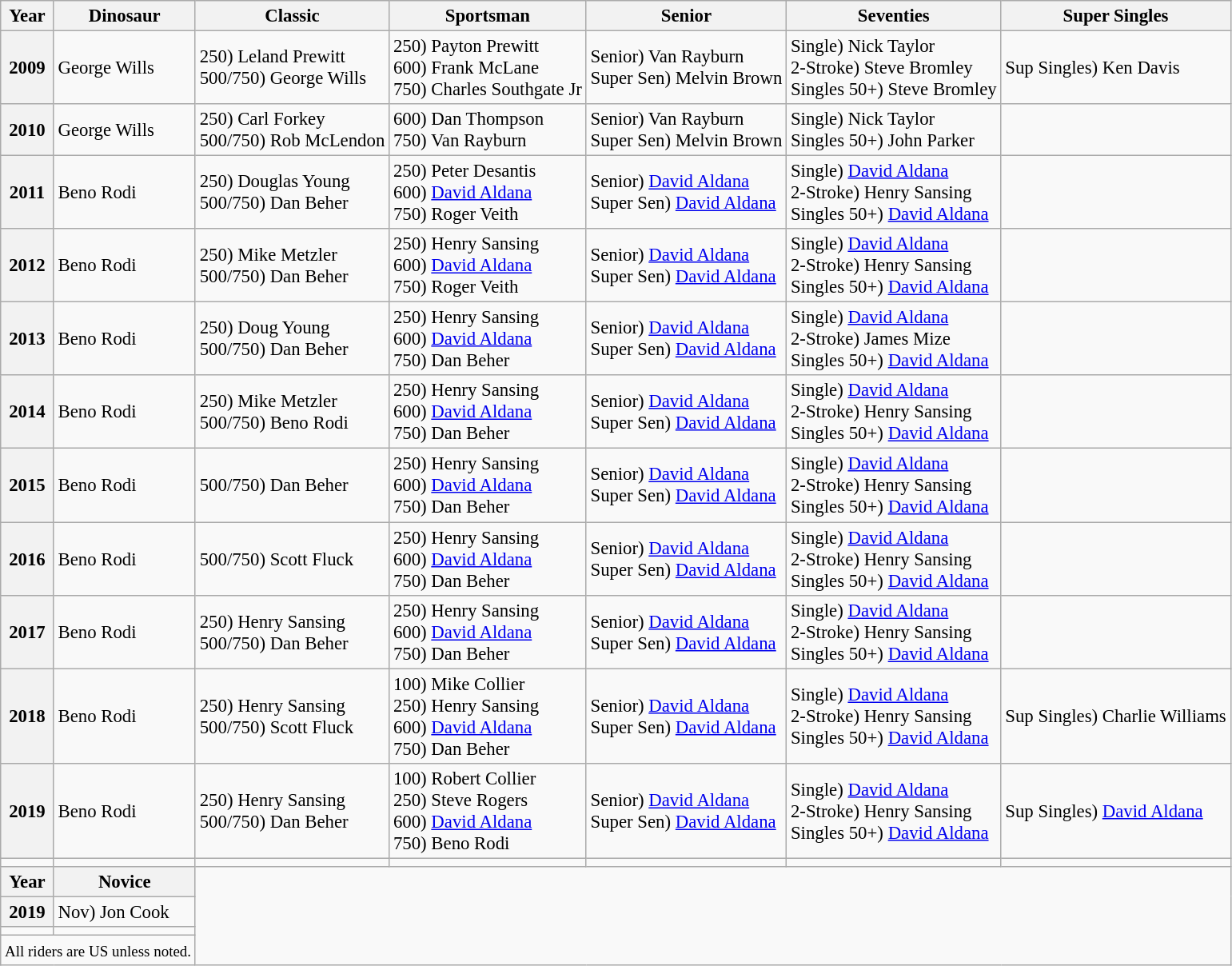<table class="wikitable" style="font-size:95%;">
<tr>
<th>Year</th>
<th>Dinosaur</th>
<th>Classic</th>
<th>Sportsman</th>
<th>Senior</th>
<th>Seventies</th>
<th>Super Singles</th>
</tr>
<tr>
<th>2009</th>
<td>George Wills</td>
<td>250) Leland Prewitt <br>500/750) George Wills</td>
<td>250) Payton Prewitt <br>600) Frank McLane <br>750) Charles Southgate Jr</td>
<td>Senior) Van Rayburn <br>Super Sen) Melvin Brown</td>
<td>Single) Nick Taylor <br>2-Stroke) Steve Bromley <br>Singles 50+) Steve Bromley</td>
<td>Sup Singles) Ken Davis</td>
</tr>
<tr>
<th>2010</th>
<td>George Wills</td>
<td>250) Carl Forkey <br>500/750) Rob McLendon</td>
<td>600) Dan Thompson <br>750) Van Rayburn</td>
<td>Senior) Van Rayburn <br>Super Sen) Melvin Brown</td>
<td>Single) Nick Taylor <br>Singles 50+) John Parker</td>
<td></td>
</tr>
<tr>
<th>2011</th>
<td>Beno Rodi</td>
<td>250) Douglas Young <br>500/750) Dan Beher</td>
<td>250) Peter Desantis <br>600) <a href='#'>David Aldana</a> <br>750) Roger Veith</td>
<td>Senior) <a href='#'>David Aldana</a> <br>Super Sen) <a href='#'>David Aldana</a></td>
<td>Single) <a href='#'>David Aldana</a> <br>2-Stroke) Henry Sansing <br>Singles 50+) <a href='#'>David Aldana</a></td>
<td></td>
</tr>
<tr>
<th>2012</th>
<td>Beno Rodi</td>
<td>250) Mike Metzler <br>500/750) Dan Beher</td>
<td>250) Henry Sansing <br>600) <a href='#'>David Aldana</a> <br>750) Roger Veith</td>
<td>Senior) <a href='#'>David Aldana</a> <br>Super Sen) <a href='#'>David Aldana</a></td>
<td>Single) <a href='#'>David Aldana</a> <br>2-Stroke) Henry Sansing <br>Singles 50+) <a href='#'>David Aldana</a></td>
<td></td>
</tr>
<tr>
<th>2013</th>
<td>Beno Rodi</td>
<td>250) Doug Young <br>500/750) Dan Beher</td>
<td>250) Henry Sansing <br>600) <a href='#'>David Aldana</a> <br>750) Dan Beher</td>
<td>Senior) <a href='#'>David Aldana</a> <br>Super Sen) <a href='#'>David Aldana</a></td>
<td>Single) <a href='#'>David Aldana</a> <br>2-Stroke) James Mize <br>Singles 50+) <a href='#'>David Aldana</a></td>
<td></td>
</tr>
<tr>
<th>2014</th>
<td>Beno Rodi</td>
<td>250) Mike Metzler <br>500/750) Beno Rodi</td>
<td>250) Henry Sansing <br>600) <a href='#'>David Aldana</a> <br>750) Dan Beher</td>
<td>Senior) <a href='#'>David Aldana</a> <br>Super Sen) <a href='#'>David Aldana</a></td>
<td>Single) <a href='#'>David Aldana</a> <br>2-Stroke) Henry Sansing <br>Singles 50+) <a href='#'>David Aldana</a></td>
<td></td>
</tr>
<tr>
<th>2015</th>
<td>Beno Rodi</td>
<td>500/750) Dan Beher</td>
<td>250) Henry Sansing <br>600) <a href='#'>David Aldana</a> <br>750) Dan Beher</td>
<td>Senior) <a href='#'>David Aldana</a> <br>Super Sen) <a href='#'>David Aldana</a></td>
<td>Single) <a href='#'>David Aldana</a> <br>2-Stroke) Henry Sansing <br>Singles 50+) <a href='#'>David Aldana</a></td>
<td></td>
</tr>
<tr>
<th>2016</th>
<td>Beno Rodi</td>
<td>500/750) Scott Fluck</td>
<td>250) Henry Sansing <br>600) <a href='#'>David Aldana</a> <br>750) Dan Beher</td>
<td>Senior) <a href='#'>David Aldana</a> <br>Super Sen) <a href='#'>David Aldana</a></td>
<td>Single) <a href='#'>David Aldana</a> <br>2-Stroke) Henry Sansing <br>Singles 50+) <a href='#'>David Aldana</a></td>
<td></td>
</tr>
<tr>
<th>2017</th>
<td>Beno Rodi</td>
<td>250) Henry Sansing <br>500/750) Dan Beher</td>
<td>250) Henry Sansing <br>600) <a href='#'>David Aldana</a> <br>750) Dan Beher</td>
<td>Senior) <a href='#'>David Aldana</a> <br>Super Sen) <a href='#'>David Aldana</a></td>
<td>Single) <a href='#'>David Aldana</a> <br>2-Stroke) Henry Sansing <br>Singles 50+) <a href='#'>David Aldana</a></td>
<td></td>
</tr>
<tr>
<th>2018</th>
<td>Beno Rodi</td>
<td>250) Henry Sansing <br>500/750) Scott Fluck</td>
<td>100) Mike Collier <br>250) Henry Sansing <br>600) <a href='#'>David Aldana</a> <br>750) Dan Beher</td>
<td>Senior) <a href='#'>David Aldana</a> <br>Super Sen) <a href='#'>David Aldana</a></td>
<td>Single) <a href='#'>David Aldana</a> <br>2-Stroke) Henry Sansing <br>Singles 50+) <a href='#'>David Aldana</a></td>
<td>Sup Singles) Charlie Williams</td>
</tr>
<tr>
<th>2019</th>
<td>Beno Rodi</td>
<td>250) Henry Sansing <br>500/750) Dan Beher</td>
<td>100) Robert Collier <br>250) Steve Rogers <br>600) <a href='#'>David Aldana</a> <br>750) Beno Rodi</td>
<td>Senior) <a href='#'>David Aldana</a> <br>Super Sen) <a href='#'>David Aldana</a></td>
<td>Single) <a href='#'>David Aldana</a> <br>2-Stroke) Henry Sansing <br>Singles 50+) <a href='#'>David Aldana</a></td>
<td>Sup Singles) <a href='#'>David Aldana</a></td>
</tr>
<tr>
<td></td>
<td></td>
<td></td>
<td></td>
<td></td>
<td></td>
<td></td>
</tr>
<tr>
<th>Year</th>
<th>Novice</th>
</tr>
<tr>
<th>2019</th>
<td>Nov) Jon Cook</td>
</tr>
<tr>
<td></td>
<td></td>
</tr>
<tr>
<td colspan="2"><small>All riders are US unless noted.</small></td>
</tr>
</table>
